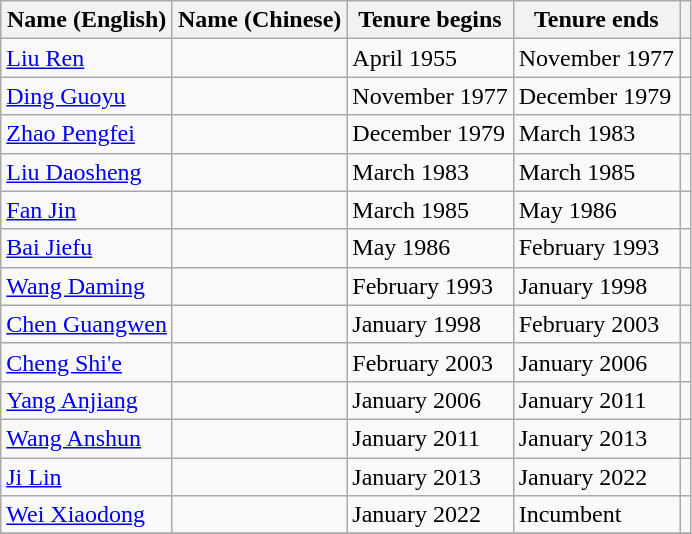<table class="wikitable">
<tr>
<th>Name (English)</th>
<th>Name (Chinese)</th>
<th>Tenure begins</th>
<th>Tenure ends</th>
<th></th>
</tr>
<tr>
<td><a href='#'>Liu Ren</a></td>
<td></td>
<td>April 1955</td>
<td>November 1977</td>
<td></td>
</tr>
<tr>
<td><a href='#'>Ding Guoyu</a></td>
<td></td>
<td>November 1977</td>
<td>December 1979</td>
<td></td>
</tr>
<tr>
<td><a href='#'>Zhao Pengfei</a></td>
<td></td>
<td>December 1979</td>
<td>March 1983</td>
<td></td>
</tr>
<tr>
<td><a href='#'>Liu Daosheng</a></td>
<td></td>
<td>March 1983</td>
<td>March 1985</td>
<td></td>
</tr>
<tr>
<td><a href='#'>Fan Jin</a></td>
<td></td>
<td>March 1985</td>
<td>May 1986</td>
<td></td>
</tr>
<tr>
<td><a href='#'>Bai Jiefu</a></td>
<td></td>
<td>May 1986</td>
<td>February 1993</td>
<td></td>
</tr>
<tr>
<td><a href='#'>Wang Daming</a></td>
<td></td>
<td>February 1993</td>
<td>January 1998</td>
<td></td>
</tr>
<tr>
<td><a href='#'>Chen Guangwen</a></td>
<td></td>
<td>January 1998</td>
<td>February 2003</td>
<td></td>
</tr>
<tr>
<td><a href='#'>Cheng Shi'e</a></td>
<td></td>
<td>February 2003</td>
<td>January 2006</td>
<td></td>
</tr>
<tr>
<td><a href='#'>Yang Anjiang</a></td>
<td></td>
<td>January 2006</td>
<td>January 2011</td>
<td></td>
</tr>
<tr>
<td><a href='#'>Wang Anshun</a></td>
<td></td>
<td>January 2011</td>
<td>January 2013</td>
<td></td>
</tr>
<tr>
<td><a href='#'>Ji Lin</a></td>
<td></td>
<td>January 2013</td>
<td>January 2022</td>
<td></td>
</tr>
<tr>
<td><a href='#'>Wei Xiaodong</a></td>
<td></td>
<td>January 2022</td>
<td>Incumbent</td>
<td></td>
</tr>
<tr>
</tr>
</table>
